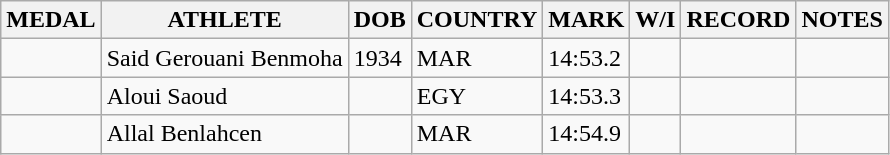<table class="wikitable">
<tr>
<th>MEDAL</th>
<th>ATHLETE</th>
<th>DOB</th>
<th>COUNTRY</th>
<th>MARK</th>
<th>W/I</th>
<th>RECORD</th>
<th>NOTES</th>
</tr>
<tr>
<td></td>
<td>Said Gerouani Benmoha</td>
<td>1934</td>
<td>MAR</td>
<td>14:53.2</td>
<td></td>
<td></td>
<td></td>
</tr>
<tr>
<td></td>
<td>Aloui Saoud</td>
<td></td>
<td>EGY</td>
<td>14:53.3</td>
<td></td>
<td></td>
<td></td>
</tr>
<tr>
<td></td>
<td>Allal Benlahcen</td>
<td></td>
<td>MAR</td>
<td>14:54.9</td>
<td></td>
<td></td>
<td></td>
</tr>
</table>
